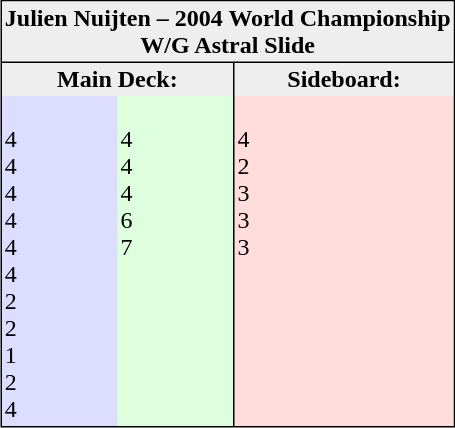<table align="right" border="0" cellspacing="0" cellpadding="2" style="border: 1px solid black; margin-left: 1ex;">
<tr>
<th colspan="3" style="background-color: #eee; border-bottom: 1px solid black;">Julien Nuijten – 2004 World Championship<br>W/G Astral Slide</th>
</tr>
<tr style="background-color: #eee;">
<th colspan="2">Main Deck:</th>
<th style="border-left: 1px solid black;">Sideboard:</th>
</tr>
<tr valign="top">
<td style="background-color: #ddf;"><br>4 <br>
4 <br>
4 <br>4 <br>
4 <br>
4 <br>
2 <br>
2 <br>
1 <br>
2 <br>
4 <br></td>
<td style="background-color: #dfd;"><br>4 <br>
4 <br>
4 <br>
6 <br>
7 <br></td>
<td style="background-color: #fdd; border-left: 1px solid black;"><br>4 <br>
2 <br>
3 <br>
3 <br>
3 <br></td>
</tr>
</table>
